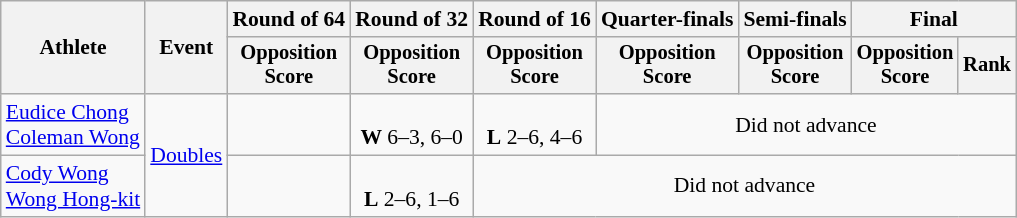<table class=wikitable style="font-size:90%; text-align:center;">
<tr>
<th rowspan="2">Athlete</th>
<th rowspan="2">Event</th>
<th>Round of 64</th>
<th>Round of 32</th>
<th>Round of 16</th>
<th>Quarter-finals</th>
<th>Semi-finals</th>
<th colspan=2>Final</th>
</tr>
<tr style="font-size:95%">
<th>Opposition<br>Score</th>
<th>Opposition<br>Score</th>
<th>Opposition<br>Score</th>
<th>Opposition<br>Score</th>
<th>Opposition<br>Score</th>
<th>Opposition<br>Score</th>
<th>Rank</th>
</tr>
<tr>
<td align=left><a href='#'>Eudice Chong</a><br><a href='#'>Coleman Wong</a></td>
<td align=left rowspan=2><a href='#'>Doubles</a></td>
<td></td>
<td><br><strong>W</strong> 6–3, 6–0</td>
<td><br><strong>L</strong> 2–6, 4–6</td>
<td colspan=4>Did not advance</td>
</tr>
<tr>
<td align=left><a href='#'>Cody Wong</a><br><a href='#'>Wong Hong-kit</a></td>
<td></td>
<td><br><strong>L</strong> 2–6, 1–6</td>
<td colspan=5>Did not advance</td>
</tr>
</table>
